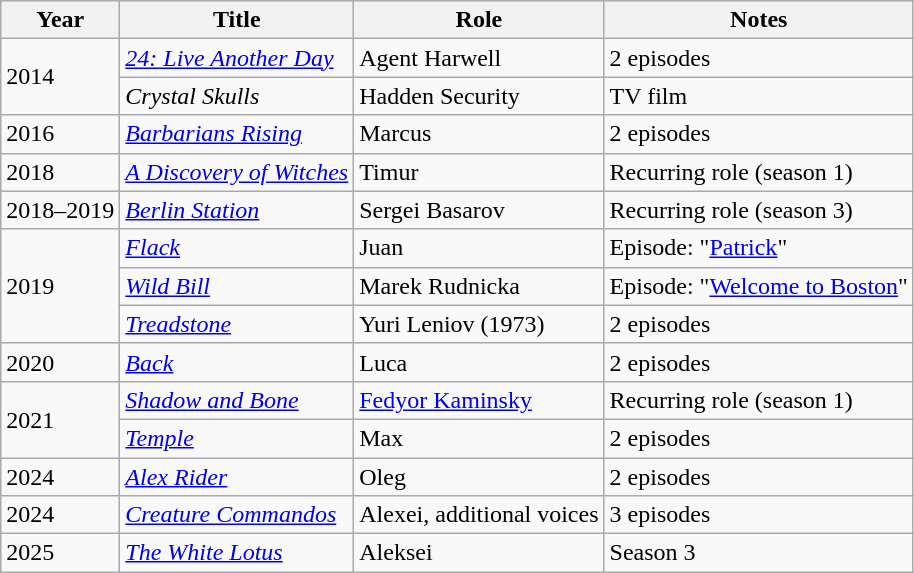<table class="wikitable sortable plainrowheaders">
<tr>
<th scope="col">Year</th>
<th scope="col">Title</th>
<th scope="col" class="unsortable">Role</th>
<th scope="col" class="unsortable">Notes</th>
</tr>
<tr>
<td rowspan="2" scope="row">2014</td>
<td><em><a href='#'>24: Live Another Day</a></em></td>
<td>Agent Harwell</td>
<td>2 episodes</td>
</tr>
<tr>
<td><em>Crystal Skulls</em></td>
<td>Hadden Security</td>
<td>TV film</td>
</tr>
<tr>
<td scope="row">2016</td>
<td><em><a href='#'>Barbarians Rising</a></em></td>
<td>Marcus</td>
<td>2 episodes</td>
</tr>
<tr>
<td scope="row">2018</td>
<td><em><a href='#'>A Discovery of Witches</a></em></td>
<td>Timur</td>
<td>Recurring role (season 1)</td>
</tr>
<tr>
<td scope="row">2018–2019</td>
<td><em><a href='#'>Berlin Station</a></em></td>
<td>Sergei Basarov</td>
<td>Recurring role (season 3)</td>
</tr>
<tr>
<td rowspan="3" scope="row">2019</td>
<td><em><a href='#'>Flack</a></em></td>
<td>Juan</td>
<td>Episode: "<a href='#'>Patrick</a>"</td>
</tr>
<tr>
<td><em><a href='#'>Wild Bill</a></em></td>
<td>Marek Rudnicka</td>
<td>Episode: "<a href='#'>Welcome to Boston</a>"</td>
</tr>
<tr>
<td><em><a href='#'>Treadstone</a></em></td>
<td>Yuri Leniov (1973)</td>
<td>2 episodes</td>
</tr>
<tr>
<td scope="row">2020</td>
<td><em><a href='#'>Back</a></em></td>
<td>Luca</td>
<td>2 episodes</td>
</tr>
<tr>
<td rowspan="2" scope="row">2021</td>
<td><em><a href='#'>Shadow and Bone</a></em></td>
<td><a href='#'>Fedyor Kaminsky</a></td>
<td>Recurring role (season 1)</td>
</tr>
<tr>
<td><em><a href='#'>Temple</a></em></td>
<td>Max</td>
<td>2 episodes</td>
</tr>
<tr>
<td scope="row">2024</td>
<td><em><a href='#'>Alex Rider</a></em></td>
<td>Oleg</td>
<td>2 episodes</td>
</tr>
<tr>
<td>2024</td>
<td><em><a href='#'>Creature Commandos</a></em></td>
<td>Alexei, additional voices</td>
<td>3 episodes</td>
</tr>
<tr>
<td scope="row">2025</td>
<td><em><a href='#'>The White Lotus</a></em></td>
<td>Aleksei</td>
<td>Season 3</td>
</tr>
</table>
